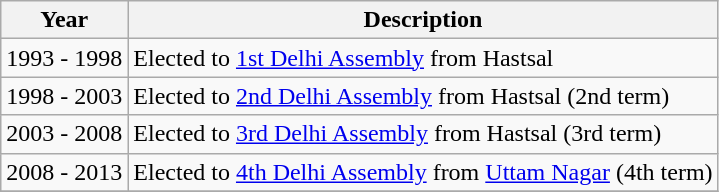<table class="wikitable">
<tr>
<th>Year</th>
<th>Description</th>
</tr>
<tr>
<td>1993 - 1998</td>
<td>Elected to <a href='#'>1st Delhi Assembly</a> from Hastsal</td>
</tr>
<tr>
<td>1998 - 2003</td>
<td>Elected to <a href='#'>2nd Delhi Assembly</a> from Hastsal (2nd term)</td>
</tr>
<tr>
<td>2003 - 2008</td>
<td>Elected to <a href='#'>3rd Delhi Assembly</a> from Hastsal (3rd term)</td>
</tr>
<tr>
<td>2008 - 2013</td>
<td>Elected to <a href='#'>4th Delhi Assembly</a> from <a href='#'>Uttam Nagar</a> (4th term)</td>
</tr>
<tr>
</tr>
</table>
